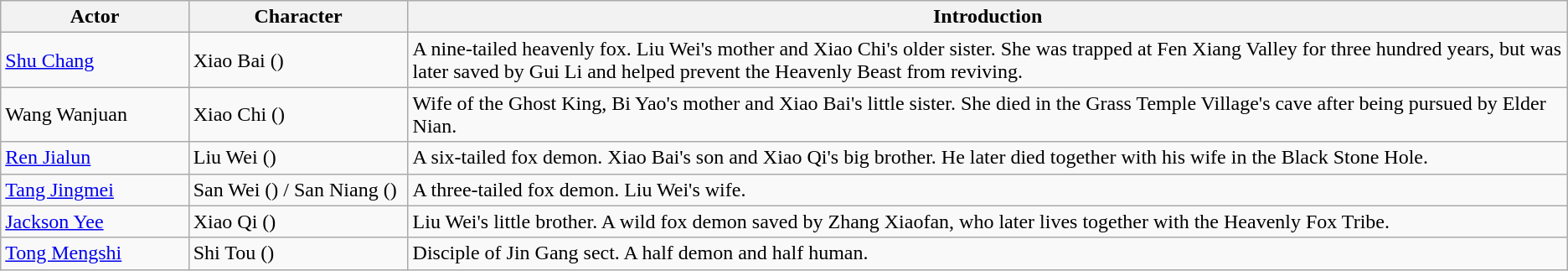<table class="wikitable">
<tr>
<th style="width:12%">Actor</th>
<th style="width:14%">Character</th>
<th>Introduction</th>
</tr>
<tr>
<td><a href='#'>Shu Chang</a></td>
<td>Xiao Bai ()</td>
<td>A nine-tailed heavenly fox. Liu Wei's mother and Xiao Chi's older sister. She was trapped at Fen Xiang Valley for three hundred years, but was later saved by Gui Li and helped prevent the Heavenly Beast from reviving.</td>
</tr>
<tr>
<td>Wang Wanjuan</td>
<td>Xiao Chi ()</td>
<td>Wife of the Ghost King, Bi Yao's mother and Xiao Bai's little sister. She died in the Grass Temple Village's cave after being pursued by Elder Nian.</td>
</tr>
<tr>
<td><a href='#'>Ren Jialun</a></td>
<td>Liu Wei ()</td>
<td>A six-tailed fox demon. Xiao Bai's son and Xiao Qi's big brother. He later died together with his wife in the Black Stone Hole.</td>
</tr>
<tr>
<td><a href='#'>Tang Jingmei</a></td>
<td>San Wei () / San Niang  ()</td>
<td>A three-tailed fox demon. Liu Wei's wife.</td>
</tr>
<tr>
<td><a href='#'>Jackson Yee</a></td>
<td>Xiao Qi ()</td>
<td>Liu Wei's little brother. A wild fox demon saved by Zhang Xiaofan, who later lives together with the Heavenly Fox Tribe.</td>
</tr>
<tr>
<td><a href='#'>Tong Mengshi</a></td>
<td>Shi Tou ()</td>
<td>Disciple of Jin Gang sect. A half demon and half human.</td>
</tr>
</table>
